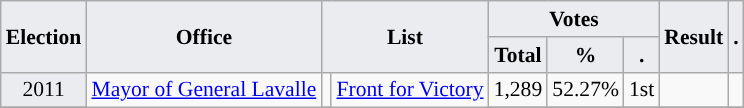<table class="wikitable" style="font-size:90%; text-align:center;">
<tr>
<th style="background-color:#EAECF0;" rowspan=2>Election</th>
<th style="background-color:#EAECF0;" rowspan=2>Office</th>
<th style="background-color:#EAECF0;" colspan=2 rowspan=2>List</th>
<th style="background-color:#EAECF0;" colspan=3>Votes</th>
<th style="background-color:#EAECF0;" rowspan=2>Result</th>
<th style="background-color:#EAECF0;" rowspan=2>.</th>
</tr>
<tr>
<th style="background-color:#EAECF0;">Total</th>
<th style="background-color:#EAECF0;">%</th>
<th style="background-color:#EAECF0;">.</th>
</tr>
<tr>
<td style="background-color:#EAECF0;">2011</td>
<td rowspan="2"><a href='#'>Mayor of General Lavalle</a></td>
<td style="background-color:"></td>
<td rowspan="2"><a href='#'>Front for Victory</a></td>
<td>1,289</td>
<td>52.27%</td>
<td>1st</td>
<td></td>
<td></td>
</tr>
<tr>
</tr>
</table>
